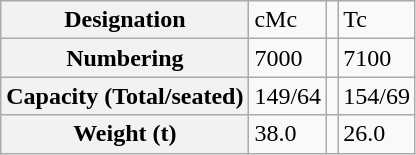<table class="wikitable">
<tr>
<th>Designation</th>
<td>cMc</td>
<td></td>
<td>Tc</td>
</tr>
<tr>
<th>Numbering</th>
<td>7000</td>
<td></td>
<td>7100</td>
</tr>
<tr>
<th>Capacity (Total/seated)</th>
<td>149/64</td>
<td></td>
<td>154/69</td>
</tr>
<tr>
<th>Weight (t)</th>
<td>38.0</td>
<td></td>
<td>26.0</td>
</tr>
</table>
